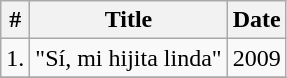<table class="wikitable">
<tr>
<th>#</th>
<th>Title</th>
<th>Date</th>
</tr>
<tr>
<td>1.</td>
<td>"Sí, mi hijita linda"</td>
<td>2009</td>
</tr>
<tr>
</tr>
</table>
